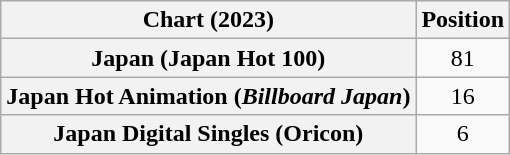<table class="wikitable sortable plainrowheaders" style="text-align:center">
<tr>
<th scope="col">Chart (2023)</th>
<th scope="col">Position</th>
</tr>
<tr>
<th scope="row">Japan (Japan Hot 100)</th>
<td>81</td>
</tr>
<tr>
<th scope="row">Japan Hot Animation (<em>Billboard Japan</em>)</th>
<td>16</td>
</tr>
<tr>
<th scope="row">Japan Digital Singles (Oricon)</th>
<td>6</td>
</tr>
</table>
